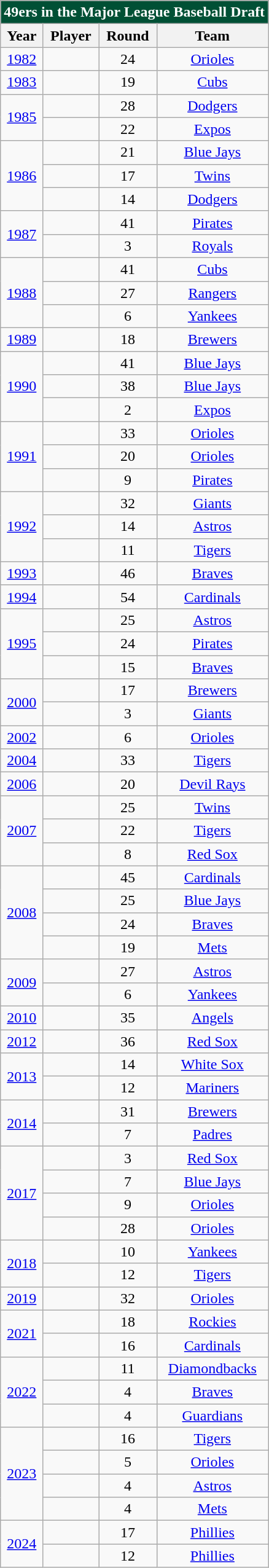<table class="wikitable sortable collapsible collapsed" style="text-align:center">
<tr>
<th colspan=4 style="background:#005035; color:#FFFFFF">49ers in the Major League Baseball Draft</th>
</tr>
<tr>
<th>Year</th>
<th>Player</th>
<th>Round</th>
<th>Team</th>
</tr>
<tr>
<td><a href='#'>1982</a></td>
<td></td>
<td>24</td>
<td><a href='#'>Orioles</a></td>
</tr>
<tr>
<td><a href='#'>1983</a></td>
<td></td>
<td>19</td>
<td><a href='#'>Cubs</a></td>
</tr>
<tr>
<td rowspan="2"><a href='#'>1985</a></td>
<td></td>
<td>28</td>
<td><a href='#'>Dodgers</a></td>
</tr>
<tr>
<td></td>
<td>22</td>
<td><a href='#'>Expos</a></td>
</tr>
<tr>
<td rowspan="3"><a href='#'>1986</a></td>
<td></td>
<td>21</td>
<td><a href='#'>Blue Jays</a></td>
</tr>
<tr>
<td></td>
<td>17</td>
<td><a href='#'>Twins</a></td>
</tr>
<tr>
<td></td>
<td>14</td>
<td><a href='#'>Dodgers</a></td>
</tr>
<tr>
<td rowspan="2"><a href='#'>1987</a></td>
<td></td>
<td>41</td>
<td><a href='#'>Pirates</a></td>
</tr>
<tr>
<td></td>
<td>3</td>
<td><a href='#'>Royals</a></td>
</tr>
<tr>
<td rowspan="3"><a href='#'>1988</a></td>
<td></td>
<td>41</td>
<td><a href='#'>Cubs</a></td>
</tr>
<tr>
<td></td>
<td>27</td>
<td><a href='#'>Rangers</a></td>
</tr>
<tr>
<td></td>
<td>6</td>
<td><a href='#'>Yankees</a></td>
</tr>
<tr>
<td><a href='#'>1989</a></td>
<td></td>
<td>18</td>
<td><a href='#'>Brewers</a></td>
</tr>
<tr>
<td rowspan="3"><a href='#'>1990</a></td>
<td></td>
<td>41</td>
<td><a href='#'>Blue Jays</a></td>
</tr>
<tr>
<td></td>
<td>38</td>
<td><a href='#'>Blue Jays</a></td>
</tr>
<tr>
<td></td>
<td>2</td>
<td><a href='#'>Expos</a></td>
</tr>
<tr>
<td rowspan="3"><a href='#'>1991</a></td>
<td></td>
<td>33</td>
<td><a href='#'>Orioles</a></td>
</tr>
<tr>
<td></td>
<td>20</td>
<td><a href='#'>Orioles</a></td>
</tr>
<tr>
<td></td>
<td>9</td>
<td><a href='#'>Pirates</a></td>
</tr>
<tr>
<td rowspan="3"><a href='#'>1992</a></td>
<td></td>
<td>32</td>
<td><a href='#'>Giants</a></td>
</tr>
<tr>
<td></td>
<td>14</td>
<td><a href='#'>Astros</a></td>
</tr>
<tr>
<td></td>
<td>11</td>
<td><a href='#'>Tigers</a></td>
</tr>
<tr>
<td><a href='#'>1993</a></td>
<td></td>
<td>46</td>
<td><a href='#'>Braves</a></td>
</tr>
<tr>
<td><a href='#'>1994</a></td>
<td></td>
<td>54</td>
<td><a href='#'>Cardinals</a></td>
</tr>
<tr>
<td rowspan="3"><a href='#'>1995</a></td>
<td></td>
<td>25</td>
<td><a href='#'>Astros</a></td>
</tr>
<tr>
<td></td>
<td>24</td>
<td><a href='#'>Pirates</a></td>
</tr>
<tr>
<td></td>
<td>15</td>
<td><a href='#'>Braves</a></td>
</tr>
<tr>
<td rowspan="2"><a href='#'>2000</a></td>
<td></td>
<td>17</td>
<td><a href='#'>Brewers</a></td>
</tr>
<tr>
<td></td>
<td>3</td>
<td><a href='#'>Giants</a></td>
</tr>
<tr>
<td><a href='#'>2002</a></td>
<td></td>
<td>6</td>
<td><a href='#'>Orioles</a></td>
</tr>
<tr>
<td><a href='#'>2004</a></td>
<td></td>
<td>33</td>
<td><a href='#'>Tigers</a></td>
</tr>
<tr>
<td><a href='#'>2006</a></td>
<td></td>
<td>20</td>
<td><a href='#'>Devil Rays</a></td>
</tr>
<tr>
<td rowspan="3"><a href='#'>2007</a></td>
<td></td>
<td>25</td>
<td><a href='#'>Twins</a></td>
</tr>
<tr>
<td></td>
<td>22</td>
<td><a href='#'>Tigers</a></td>
</tr>
<tr>
<td></td>
<td>8</td>
<td><a href='#'>Red Sox</a></td>
</tr>
<tr>
<td rowspan="4"><a href='#'>2008</a></td>
<td></td>
<td>45</td>
<td><a href='#'>Cardinals</a></td>
</tr>
<tr>
<td></td>
<td>25</td>
<td><a href='#'>Blue Jays</a></td>
</tr>
<tr>
<td></td>
<td>24</td>
<td><a href='#'>Braves</a></td>
</tr>
<tr>
<td></td>
<td>19</td>
<td><a href='#'>Mets</a></td>
</tr>
<tr>
<td rowspan="2"><a href='#'>2009</a></td>
<td></td>
<td>27</td>
<td><a href='#'>Astros</a></td>
</tr>
<tr>
<td></td>
<td>6</td>
<td><a href='#'>Yankees</a></td>
</tr>
<tr>
<td><a href='#'>2010</a></td>
<td></td>
<td>35</td>
<td><a href='#'>Angels</a></td>
</tr>
<tr>
<td><a href='#'>2012</a></td>
<td></td>
<td>36</td>
<td><a href='#'>Red Sox</a></td>
</tr>
<tr>
<td rowspan="2"><a href='#'>2013</a></td>
<td></td>
<td>14</td>
<td><a href='#'>White Sox</a></td>
</tr>
<tr>
<td></td>
<td>12</td>
<td><a href='#'>Mariners</a></td>
</tr>
<tr>
<td rowspan="2"><a href='#'>2014</a></td>
<td></td>
<td>31</td>
<td><a href='#'>Brewers</a></td>
</tr>
<tr>
<td></td>
<td>7</td>
<td><a href='#'>Padres</a></td>
</tr>
<tr>
<td rowspan="4"><a href='#'>2017</a></td>
<td></td>
<td>3</td>
<td><a href='#'>Red Sox</a></td>
</tr>
<tr>
<td></td>
<td>7</td>
<td><a href='#'>Blue Jays</a></td>
</tr>
<tr>
<td></td>
<td>9</td>
<td><a href='#'>Orioles</a></td>
</tr>
<tr>
<td></td>
<td>28</td>
<td><a href='#'>Orioles</a></td>
</tr>
<tr>
<td rowspan="2"><a href='#'>2018</a></td>
<td></td>
<td>10</td>
<td><a href='#'>Yankees</a></td>
</tr>
<tr>
<td></td>
<td>12</td>
<td><a href='#'>Tigers</a></td>
</tr>
<tr>
<td><a href='#'>2019</a></td>
<td></td>
<td>32</td>
<td><a href='#'>Orioles</a></td>
</tr>
<tr>
<td rowspan="2"><a href='#'>2021</a></td>
<td></td>
<td>18</td>
<td><a href='#'>Rockies</a></td>
</tr>
<tr>
<td></td>
<td>16</td>
<td><a href='#'>Cardinals</a></td>
</tr>
<tr>
<td rowspan="3"><a href='#'>2022</a></td>
<td></td>
<td>11</td>
<td><a href='#'>Diamondbacks</a></td>
</tr>
<tr>
<td></td>
<td>4</td>
<td><a href='#'>Braves</a></td>
</tr>
<tr>
<td></td>
<td>4</td>
<td><a href='#'>Guardians</a></td>
</tr>
<tr>
<td rowspan="4"><a href='#'>2023</a></td>
<td></td>
<td>16</td>
<td><a href='#'>Tigers</a></td>
</tr>
<tr>
<td></td>
<td>5</td>
<td><a href='#'>Orioles</a></td>
</tr>
<tr>
<td></td>
<td>4</td>
<td><a href='#'>Astros</a></td>
</tr>
<tr>
<td></td>
<td>4</td>
<td><a href='#'>Mets</a></td>
</tr>
<tr>
<td rowspan="2"><a href='#'>2024</a></td>
<td></td>
<td>17</td>
<td><a href='#'>Phillies</a></td>
</tr>
<tr>
<td></td>
<td>12</td>
<td><a href='#'>Phillies</a></td>
</tr>
</table>
